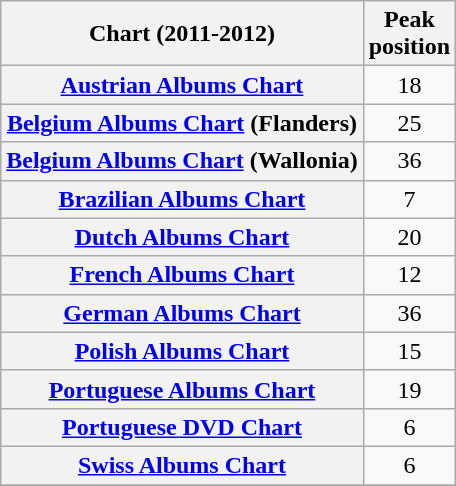<table class="wikitable sortable plainrowheaders">
<tr>
<th scope="col">Chart (2011-2012)</th>
<th scope="col">Peak<br>position</th>
</tr>
<tr>
<th scope="row"><a href='#'>Austrian Albums Chart</a></th>
<td style="text-align:center;">18</td>
</tr>
<tr>
<th scope="row"><a href='#'>Belgium Albums Chart</a> (Flanders)</th>
<td style="text-align:center;">25</td>
</tr>
<tr>
<th scope="row"><a href='#'>Belgium Albums Chart</a> (Wallonia)</th>
<td style="text-align:center;">36</td>
</tr>
<tr>
<th scope="row"><a href='#'>Brazilian Albums Chart</a></th>
<td style="text-align:center;">7</td>
</tr>
<tr>
<th scope="row"><a href='#'>Dutch Albums Chart</a></th>
<td style="text-align:center;">20</td>
</tr>
<tr>
<th scope="row"><a href='#'>French Albums Chart</a></th>
<td style="text-align:center;">12</td>
</tr>
<tr>
<th scope="row"><a href='#'>German Albums Chart</a></th>
<td style="text-align:center;">36</td>
</tr>
<tr>
<th scope="row"><a href='#'>Polish Albums Chart</a></th>
<td style="text-align:center;">15</td>
</tr>
<tr>
<th scope="row"><a href='#'>Portuguese Albums Chart</a></th>
<td style="text-align:center;">19</td>
</tr>
<tr>
<th scope="row"><a href='#'>Portuguese DVD Chart</a></th>
<td style="text-align:center;">6</td>
</tr>
<tr>
<th scope="row"><a href='#'>Swiss Albums Chart</a></th>
<td style="text-align:center;">6</td>
</tr>
<tr>
</tr>
</table>
